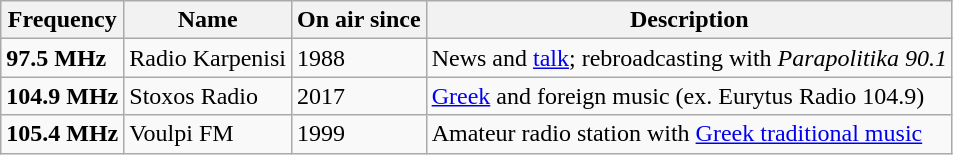<table class="wikitable">
<tr>
<th>Frequency</th>
<th>Name</th>
<th>On air since</th>
<th>Description</th>
</tr>
<tr>
<td><strong>97.5 MHz</strong></td>
<td>Radio Karpenisi</td>
<td>1988</td>
<td>News and <a href='#'>talk</a>; rebroadcasting with <em>Parapolitika 90.1</em></td>
</tr>
<tr>
<td><strong>104.9 MHz</strong></td>
<td>Stoxos Radio</td>
<td>2017</td>
<td><a href='#'>Greek</a> and foreign music (ex. Eurytus Radio 104.9)</td>
</tr>
<tr>
<td><strong>105.4 MHz</strong></td>
<td>Voulpi FM</td>
<td>1999</td>
<td>Amateur radio station with <a href='#'>Greek traditional music</a></td>
</tr>
</table>
